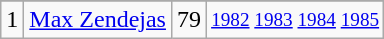<table class="wikitable">
<tr>
</tr>
<tr>
<td>1</td>
<td><a href='#'>Max Zendejas</a></td>
<td>79</td>
<td style="font-size:80%;"><a href='#'>1982</a> <a href='#'>1983</a> <a href='#'>1984</a> <a href='#'>1985</a></td>
</tr>
</table>
